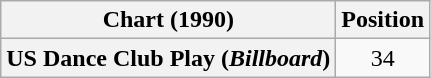<table class="wikitable plainrowheaders" style="text-align:center">
<tr>
<th>Chart (1990)</th>
<th>Position</th>
</tr>
<tr>
<th scope="row">US Dance Club Play (<em>Billboard</em>)</th>
<td>34</td>
</tr>
</table>
